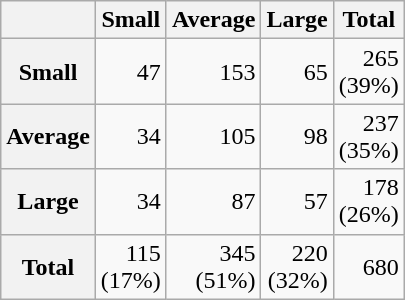<table class="wikitable" style="text-align: right;">
<tr>
<th></th>
<th>Small</th>
<th>Average</th>
<th>Large</th>
<th>Total</th>
</tr>
<tr>
<th>Small</th>
<td>47</td>
<td>153</td>
<td>65</td>
<td>265<br>(39%)</td>
</tr>
<tr>
<th>Average</th>
<td>34</td>
<td>105</td>
<td>98</td>
<td>237<br>(35%)</td>
</tr>
<tr>
<th>Large</th>
<td>34</td>
<td>87</td>
<td>57</td>
<td>178<br>(26%)</td>
</tr>
<tr>
<th>Total</th>
<td>115<br>(17%)</td>
<td>345<br>(51%)</td>
<td>220<br>(32%)</td>
<td>680</td>
</tr>
</table>
